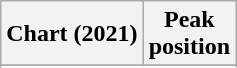<table class="wikitable sortable plainrowheaders" style="text-align:center">
<tr>
<th scope="col">Chart (2021)</th>
<th scope="col">Peak<br>position</th>
</tr>
<tr>
</tr>
<tr>
</tr>
</table>
